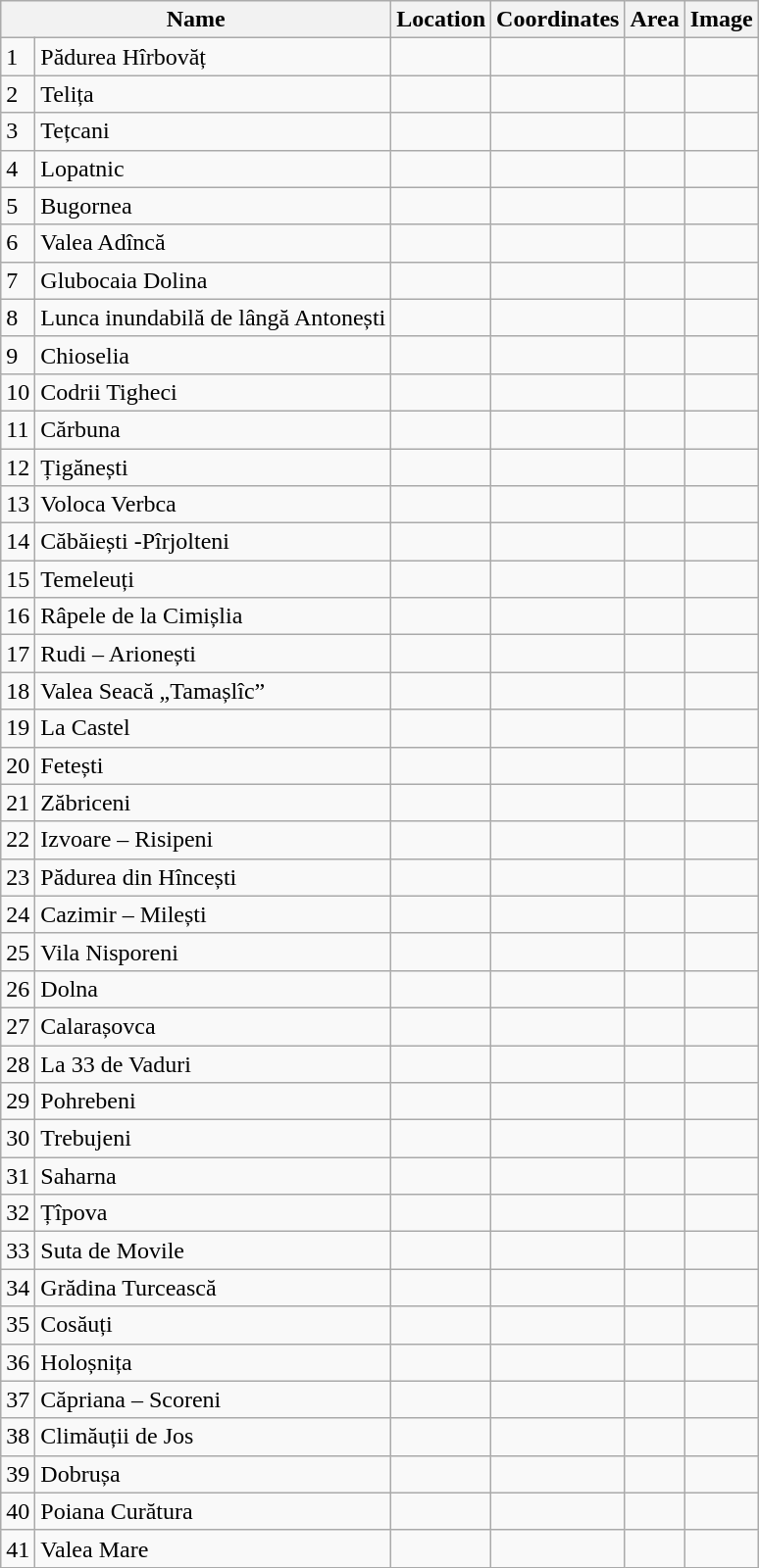<table class="wikitable sortable plainrowheaders">
<tr>
<th colspan="2">Name</th>
<th scope="col">Location</th>
<th scope="col">Coordinates</th>
<th scope="col">Area</th>
<th scope="col">Image</th>
</tr>
<tr>
<td>1</td>
<td>Pădurea Hîrbovăț</td>
<td></td>
<td></td>
<td></td>
<td></td>
</tr>
<tr>
<td>2</td>
<td>Telița</td>
<td></td>
<td></td>
<td></td>
<td></td>
</tr>
<tr>
<td>3</td>
<td>Tețcani</td>
<td></td>
<td></td>
<td></td>
<td></td>
</tr>
<tr>
<td>4</td>
<td>Lopatnic</td>
<td></td>
<td></td>
<td></td>
<td></td>
</tr>
<tr>
<td>5</td>
<td>Bugornea</td>
<td></td>
<td></td>
<td></td>
<td></td>
</tr>
<tr>
<td>6</td>
<td>Valea Adîncă</td>
<td></td>
<td></td>
<td></td>
<td></td>
</tr>
<tr>
<td>7</td>
<td>Glubocaia Dolina</td>
<td></td>
<td></td>
<td></td>
<td></td>
</tr>
<tr>
<td>8</td>
<td>Lunca inundabilă de lângă Antonești</td>
<td></td>
<td></td>
<td></td>
<td></td>
</tr>
<tr>
<td>9</td>
<td>Chioselia</td>
<td></td>
<td></td>
<td></td>
<td></td>
</tr>
<tr>
<td>10</td>
<td>Codrii Tigheci</td>
<td></td>
<td></td>
<td></td>
<td></td>
</tr>
<tr>
<td>11</td>
<td>Cărbuna</td>
<td></td>
<td></td>
<td></td>
<td></td>
</tr>
<tr>
<td>12</td>
<td>Țigănești</td>
<td></td>
<td></td>
<td></td>
<td></td>
</tr>
<tr>
<td>13</td>
<td>Voloca Verbca</td>
<td></td>
<td></td>
<td></td>
<td></td>
</tr>
<tr>
<td>14</td>
<td>Căbăiești -Pîrjolteni</td>
<td></td>
<td></td>
<td></td>
<td></td>
</tr>
<tr>
<td>15</td>
<td>Temeleuți</td>
<td></td>
<td></td>
<td></td>
<td></td>
</tr>
<tr>
<td>16</td>
<td>Râpele de la Cimișlia</td>
<td></td>
<td></td>
<td></td>
<td></td>
</tr>
<tr>
<td>17</td>
<td>Rudi – Arionești</td>
<td></td>
<td></td>
<td></td>
<td></td>
</tr>
<tr>
<td>18</td>
<td>Valea Seacă „Tamașlîc”</td>
<td></td>
<td></td>
<td></td>
<td></td>
</tr>
<tr>
<td>19</td>
<td>La Castel</td>
<td></td>
<td></td>
<td></td>
<td></td>
</tr>
<tr>
<td>20</td>
<td>Fetești</td>
<td></td>
<td></td>
<td></td>
<td></td>
</tr>
<tr>
<td>21</td>
<td>Zăbriceni</td>
<td></td>
<td></td>
<td></td>
<td></td>
</tr>
<tr>
<td>22</td>
<td>Izvoare – Risipeni</td>
<td></td>
<td></td>
<td></td>
<td></td>
</tr>
<tr>
<td>23</td>
<td>Pădurea din Hîncești</td>
<td></td>
<td></td>
<td></td>
<td></td>
</tr>
<tr>
<td>24</td>
<td>Cazimir – Milești</td>
<td></td>
<td></td>
<td></td>
<td></td>
</tr>
<tr>
<td>25</td>
<td>Vila Nisporeni</td>
<td></td>
<td></td>
<td></td>
<td></td>
</tr>
<tr>
<td>26</td>
<td>Dolna</td>
<td></td>
<td></td>
<td></td>
<td></td>
</tr>
<tr>
<td>27</td>
<td>Calarașovca</td>
<td></td>
<td></td>
<td></td>
<td></td>
</tr>
<tr>
<td>28</td>
<td>La 33 de Vaduri</td>
<td></td>
<td></td>
<td></td>
<td></td>
</tr>
<tr>
<td>29</td>
<td>Pohrebeni</td>
<td></td>
<td></td>
<td></td>
<td></td>
</tr>
<tr>
<td>30</td>
<td>Trebujeni</td>
<td></td>
<td></td>
<td></td>
<td></td>
</tr>
<tr>
<td>31</td>
<td>Saharna</td>
<td></td>
<td></td>
<td></td>
<td></td>
</tr>
<tr>
<td>32</td>
<td>Țîpova</td>
<td></td>
<td></td>
<td></td>
<td></td>
</tr>
<tr>
<td>33</td>
<td>Suta de Movile</td>
<td></td>
<td></td>
<td></td>
<td></td>
</tr>
<tr>
<td>34</td>
<td>Grădina Turcească</td>
<td></td>
<td></td>
<td></td>
<td></td>
</tr>
<tr>
<td>35</td>
<td>Cosăuți</td>
<td></td>
<td></td>
<td></td>
<td></td>
</tr>
<tr>
<td>36</td>
<td>Holoșnița</td>
<td></td>
<td></td>
<td></td>
<td></td>
</tr>
<tr>
<td>37</td>
<td>Căpriana – Scoreni</td>
<td></td>
<td></td>
<td></td>
<td></td>
</tr>
<tr>
<td>38</td>
<td>Climăuții de Jos</td>
<td></td>
<td></td>
<td></td>
<td></td>
</tr>
<tr>
<td>39</td>
<td>Dobrușa</td>
<td></td>
<td></td>
<td></td>
<td></td>
</tr>
<tr>
<td>40</td>
<td>Poiana Curătura</td>
<td></td>
<td></td>
<td></td>
<td></td>
</tr>
<tr>
<td>41</td>
<td>Valea Mare</td>
<td></td>
<td></td>
<td></td>
<td></td>
</tr>
</table>
